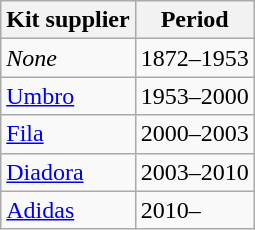<table class="wikitable" style="text-align: left">
<tr>
<th>Kit supplier</th>
<th>Period</th>
</tr>
<tr>
<td><em>None</em></td>
<td>1872–1953</td>
</tr>
<tr>
<td> <a href='#'>Umbro</a></td>
<td>1953–2000</td>
</tr>
<tr>
<td> <a href='#'>Fila</a></td>
<td>2000–2003</td>
</tr>
<tr>
<td>  <a href='#'>Diadora</a></td>
<td>2003–2010</td>
</tr>
<tr>
<td> <a href='#'>Adidas</a></td>
<td>2010–</td>
</tr>
</table>
